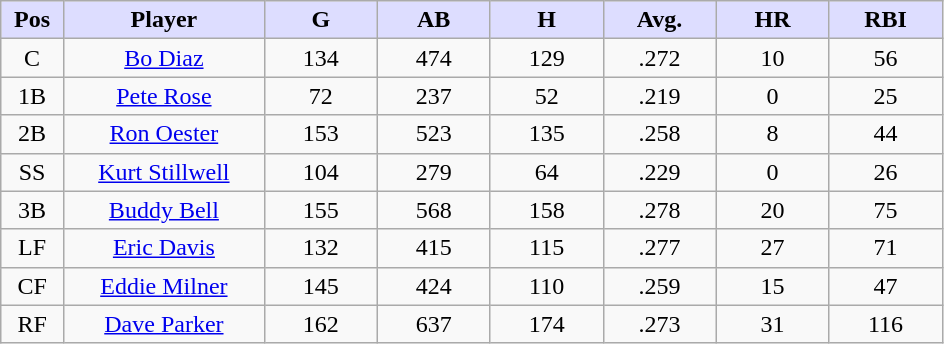<table class="wikitable sortable">
<tr>
<th style="background:#ddf; width:5%;">Pos</th>
<th style="background:#ddf; width:16%;">Player</th>
<th style="background:#ddf; width:9%;">G</th>
<th style="background:#ddf; width:9%;">AB</th>
<th style="background:#ddf; width:9%;">H</th>
<th style="background:#ddf; width:9%;">Avg.</th>
<th style="background:#ddf; width:9%;">HR</th>
<th style="background:#ddf; width:9%;">RBI</th>
</tr>
<tr style="text-align:center;">
<td>C</td>
<td><a href='#'>Bo Diaz</a></td>
<td>134</td>
<td>474</td>
<td>129</td>
<td>.272</td>
<td>10</td>
<td>56</td>
</tr>
<tr align="center">
<td>1B</td>
<td><a href='#'>Pete Rose</a></td>
<td>72</td>
<td>237</td>
<td>52</td>
<td>.219</td>
<td>0</td>
<td>25</td>
</tr>
<tr align="center">
<td>2B</td>
<td><a href='#'>Ron Oester</a></td>
<td>153</td>
<td>523</td>
<td>135</td>
<td>.258</td>
<td>8</td>
<td>44</td>
</tr>
<tr align="center">
<td>SS</td>
<td><a href='#'>Kurt Stillwell</a></td>
<td>104</td>
<td>279</td>
<td>64</td>
<td>.229</td>
<td>0</td>
<td>26</td>
</tr>
<tr align="center">
<td>3B</td>
<td><a href='#'>Buddy Bell</a></td>
<td>155</td>
<td>568</td>
<td>158</td>
<td>.278</td>
<td>20</td>
<td>75</td>
</tr>
<tr align="center">
<td>LF</td>
<td><a href='#'>Eric Davis</a></td>
<td>132</td>
<td>415</td>
<td>115</td>
<td>.277</td>
<td>27</td>
<td>71</td>
</tr>
<tr align="center">
<td>CF</td>
<td><a href='#'>Eddie Milner</a></td>
<td>145</td>
<td>424</td>
<td>110</td>
<td>.259</td>
<td>15</td>
<td>47</td>
</tr>
<tr align="center">
<td>RF</td>
<td><a href='#'>Dave Parker</a></td>
<td>162</td>
<td>637</td>
<td>174</td>
<td>.273</td>
<td>31</td>
<td>116</td>
</tr>
</table>
